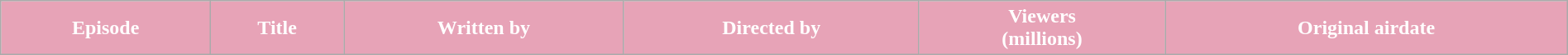<table class="wikitable plainrowheaders" style="width:100%;">
<tr style="color:#fff;">
<th style="background:#E7A3B7;">Episode</th>
<th style="background:#E7A3B7;">Title</th>
<th style="background:#E7A3B7;">Written by</th>
<th style="background:#E7A3B7;">Directed by</th>
<th style="background:#E7A3B7;">Viewers<br>(millions)</th>
<th style="background:#E7A3B7;">Original airdate<br>




</th>
</tr>
</table>
